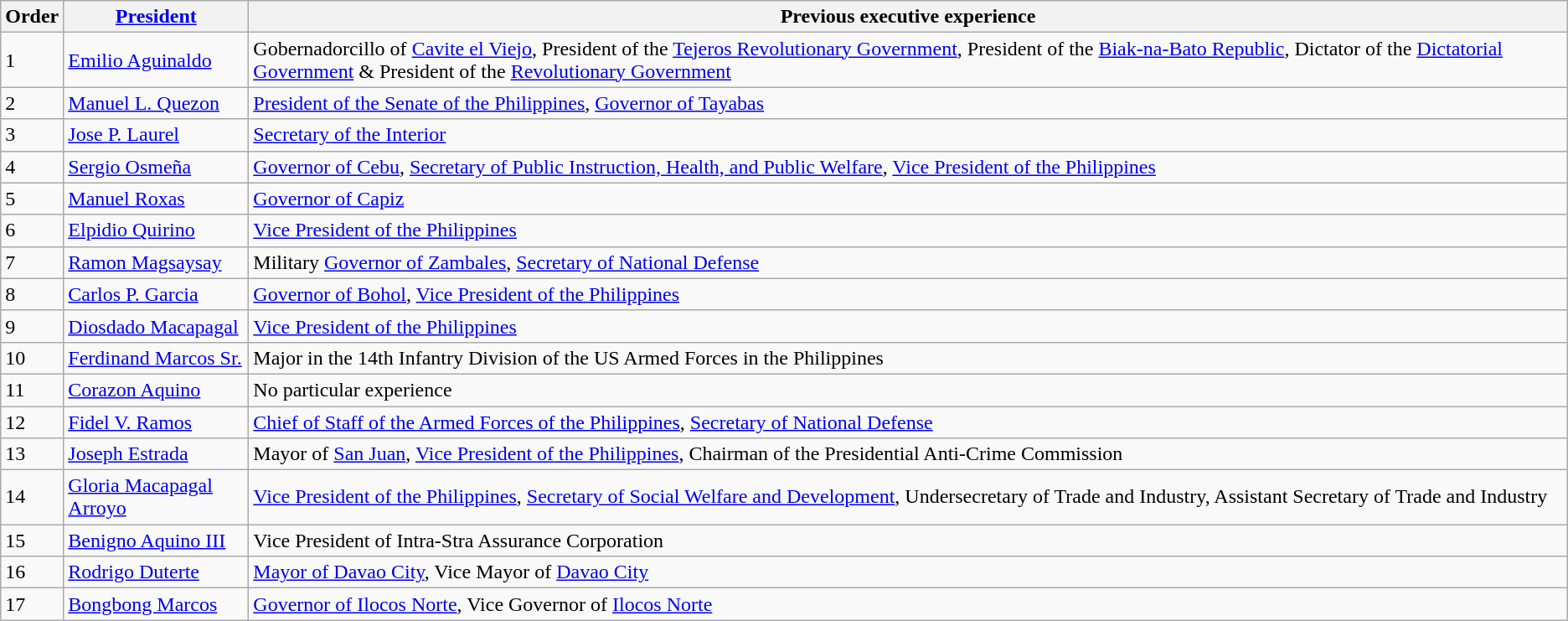<table class="wikitable">
<tr>
<th>Order</th>
<th><a href='#'>President</a></th>
<th>Previous executive experience</th>
</tr>
<tr>
<td>1</td>
<td><a href='#'>Emilio Aguinaldo</a></td>
<td>Gobernadorcillo of <a href='#'>Cavite el Viejo</a>, President of the <a href='#'>Tejeros Revolutionary Government</a>, President of the <a href='#'>Biak-na-Bato Republic</a>, Dictator of the <a href='#'>Dictatorial Government</a> & President of the <a href='#'>Revolutionary Government</a></td>
</tr>
<tr>
<td>2</td>
<td><a href='#'>Manuel L. Quezon</a></td>
<td><a href='#'>President of the Senate of the Philippines</a>, <a href='#'>Governor of Tayabas</a></td>
</tr>
<tr>
<td>3</td>
<td><a href='#'>Jose P. Laurel</a></td>
<td><a href='#'>Secretary of the Interior</a></td>
</tr>
<tr>
<td>4</td>
<td><a href='#'>Sergio Osmeña</a></td>
<td><a href='#'>Governor of Cebu</a>, <a href='#'>Secretary of Public Instruction, Health, and Public Welfare</a>, <a href='#'>Vice President of the Philippines</a></td>
</tr>
<tr>
<td>5</td>
<td><a href='#'>Manuel Roxas</a></td>
<td><a href='#'>Governor of Capiz</a></td>
</tr>
<tr>
<td>6</td>
<td><a href='#'>Elpidio Quirino</a></td>
<td><a href='#'>Vice President of the Philippines</a></td>
</tr>
<tr>
<td>7</td>
<td><a href='#'>Ramon Magsaysay</a></td>
<td>Military <a href='#'>Governor of Zambales</a>, <a href='#'>Secretary of National Defense</a></td>
</tr>
<tr>
<td>8</td>
<td><a href='#'>Carlos P. Garcia</a></td>
<td><a href='#'>Governor of Bohol</a>, <a href='#'>Vice President of the Philippines</a></td>
</tr>
<tr>
<td>9</td>
<td><a href='#'>Diosdado Macapagal</a></td>
<td><a href='#'>Vice President of the Philippines</a></td>
</tr>
<tr>
<td>10</td>
<td><a href='#'>Ferdinand Marcos Sr.</a></td>
<td>Major in the 14th Infantry Division of the US Armed Forces in the Philippines</td>
</tr>
<tr>
<td>11</td>
<td><a href='#'>Corazon Aquino</a></td>
<td>No particular experience</td>
</tr>
<tr>
<td>12</td>
<td><a href='#'>Fidel V. Ramos</a></td>
<td><a href='#'>Chief of Staff of the Armed Forces of the Philippines</a>, <a href='#'>Secretary of National Defense</a></td>
</tr>
<tr>
<td>13</td>
<td><a href='#'>Joseph Estrada</a></td>
<td>Mayor of <a href='#'>San Juan</a>, <a href='#'>Vice President of the Philippines</a>, Chairman of the Presidential Anti-Crime Commission</td>
</tr>
<tr>
<td>14</td>
<td><a href='#'>Gloria Macapagal Arroyo</a></td>
<td><a href='#'>Vice President of the Philippines</a>, <a href='#'>Secretary of Social Welfare and Development</a>, Undersecretary of Trade and Industry, Assistant Secretary of Trade and Industry</td>
</tr>
<tr>
<td>15</td>
<td><a href='#'>Benigno Aquino III</a></td>
<td>Vice President of Intra-Stra Assurance Corporation</td>
</tr>
<tr>
<td>16</td>
<td><a href='#'>Rodrigo Duterte</a></td>
<td><a href='#'>Mayor of Davao City</a>, Vice Mayor of <a href='#'>Davao City</a></td>
</tr>
<tr>
<td>17</td>
<td><a href='#'>Bongbong Marcos</a></td>
<td><a href='#'>Governor of Ilocos Norte</a>, Vice Governor of <a href='#'>Ilocos Norte</a></td>
</tr>
</table>
